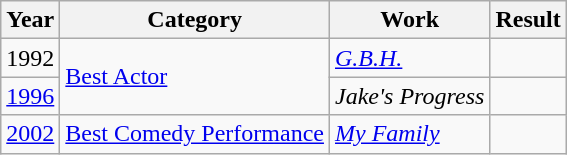<table class="wikitable sortable">
<tr>
<th>Year</th>
<th>Category</th>
<th>Work</th>
<th>Result</th>
</tr>
<tr>
<td align="center">1992</td>
<td rowspan="2"><a href='#'>Best Actor</a></td>
<td><em><a href='#'>G.B.H.</a></em></td>
<td></td>
</tr>
<tr>
<td align="center"><a href='#'>1996</a></td>
<td><em>Jake's Progress</em></td>
<td></td>
</tr>
<tr>
<td align="center"><a href='#'>2002</a></td>
<td><a href='#'>Best Comedy Performance</a></td>
<td><em><a href='#'>My Family</a></em></td>
<td></td>
</tr>
</table>
